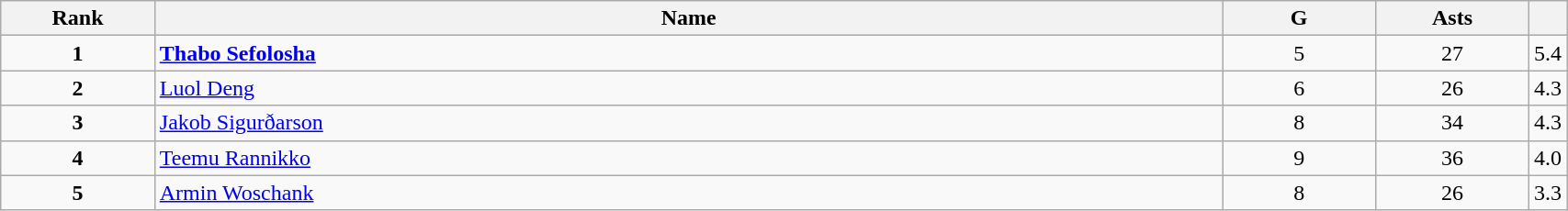<table class="wikitable" style="width:90%;">
<tr>
<th style="width:10%;">Rank</th>
<th style="width:70%;">Name</th>
<th style="width:10%;">G</th>
<th style="width:10%;">Asts</th>
<th style="width:10%;"></th>
</tr>
<tr align=center>
<td><strong>1</strong></td>
<td align=left><strong> <a href='#'>Thabo Sefolosha</a></strong></td>
<td>5</td>
<td>27</td>
<td>5.4</td>
</tr>
<tr align=center>
<td><strong>2</strong></td>
<td align=left> <a href='#'>Luol Deng</a></td>
<td>6</td>
<td>26</td>
<td>4.3</td>
</tr>
<tr align=center>
<td><strong>3</strong></td>
<td align=left> <a href='#'>Jakob Sigurðarson</a></td>
<td>8</td>
<td>34</td>
<td>4.3</td>
</tr>
<tr align=center>
<td><strong>4</strong></td>
<td align=left> <a href='#'>Teemu Rannikko</a></td>
<td>9</td>
<td>36</td>
<td>4.0</td>
</tr>
<tr align=center>
<td><strong>5</strong></td>
<td align=left> <a href='#'>Armin Woschank</a></td>
<td>8</td>
<td>26</td>
<td>3.3</td>
</tr>
</table>
